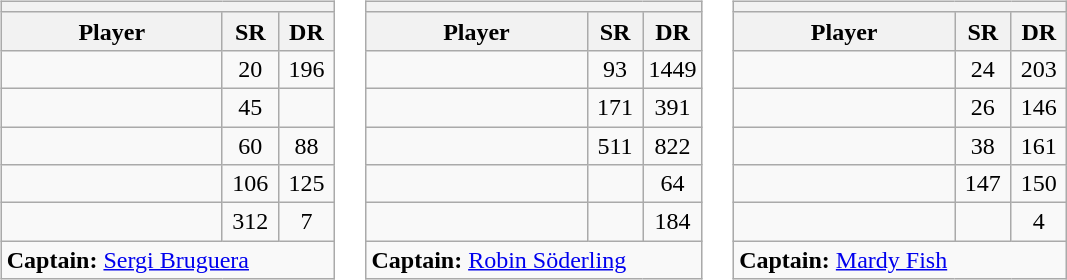<table>
<tr valign=top>
<td><br><table class="wikitable sortable nowrap">
<tr>
<th colspan=3></th>
</tr>
<tr>
<th width=140>Player</th>
<th width=30>SR</th>
<th width=30>DR</th>
</tr>
<tr>
<td></td>
<td align=center>20</td>
<td align=center>196</td>
</tr>
<tr>
<td></td>
<td align=center>45</td>
<td align=center></td>
</tr>
<tr>
<td></td>
<td align=center>60</td>
<td align=center>88</td>
</tr>
<tr>
<td></td>
<td align=center>106</td>
<td align=center>125</td>
</tr>
<tr>
<td></td>
<td align=center>312</td>
<td align=center>7</td>
</tr>
<tr class="sortbottom">
<td colspan=3><strong>Captain:</strong> <a href='#'>Sergi Bruguera</a></td>
</tr>
</table>
</td>
<td><br><table class="wikitable sortable nowrap">
<tr>
<th colspan=3></th>
</tr>
<tr>
<th width=140>Player</th>
<th width=30>SR</th>
<th width=30>DR</th>
</tr>
<tr>
<td></td>
<td align=center>93</td>
<td align=center>1449</td>
</tr>
<tr>
<td></td>
<td align=center>171</td>
<td align=center>391</td>
</tr>
<tr>
<td></td>
<td align=center>511</td>
<td align=center>822</td>
</tr>
<tr>
<td></td>
<td align=center></td>
<td align=center>64</td>
</tr>
<tr>
<td></td>
<td align=center></td>
<td align=center>184</td>
</tr>
<tr class="sortbottom">
<td colspan=3><strong>Captain:</strong> <a href='#'>Robin Söderling</a></td>
</tr>
</table>
</td>
<td><br><table class="wikitable sortable nowrap">
<tr>
<th colspan=3></th>
</tr>
<tr>
<th width=140>Player</th>
<th width=30>SR</th>
<th width=30>DR</th>
</tr>
<tr>
<td></td>
<td align=center>24</td>
<td align=center>203</td>
</tr>
<tr>
<td></td>
<td align=center>26</td>
<td align=center>146</td>
</tr>
<tr>
<td></td>
<td align=center>38</td>
<td align=center>161</td>
</tr>
<tr>
<td></td>
<td align=center>147</td>
<td align=center>150</td>
</tr>
<tr>
<td></td>
<td align=center></td>
<td align=center>4</td>
</tr>
<tr class="sortbottom">
<td colspan=3><strong>Captain:</strong> <a href='#'>Mardy Fish</a></td>
</tr>
</table>
</td>
</tr>
</table>
